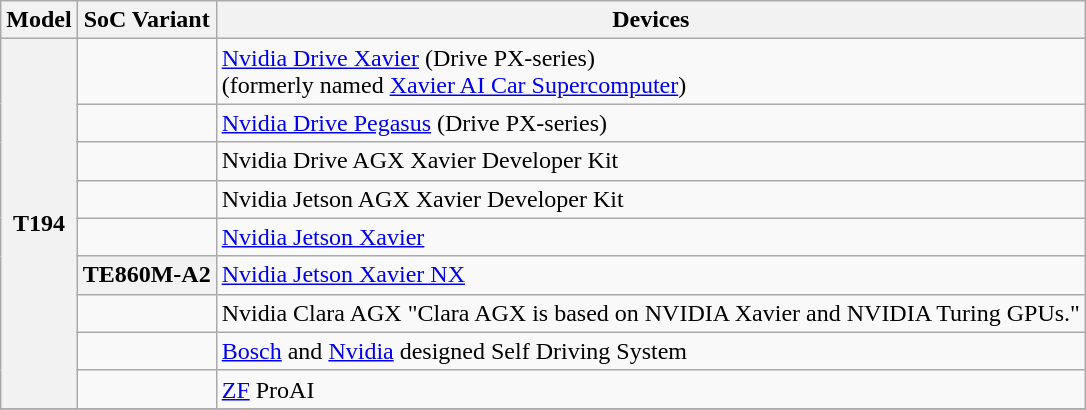<table class="wikitable">
<tr>
<th>Model</th>
<th>SoC Variant</th>
<th>Devices</th>
</tr>
<tr>
<th rowspan="9">T194</th>
<td></td>
<td><a href='#'>Nvidia Drive Xavier</a> (Drive PX-series)<br>(formerly named <a href='#'>Xavier AI Car Supercomputer</a>)</td>
</tr>
<tr>
<td></td>
<td><a href='#'>Nvidia Drive Pegasus</a> (Drive PX-series)</td>
</tr>
<tr>
<td></td>
<td>Nvidia Drive AGX Xavier Developer Kit</td>
</tr>
<tr>
<td></td>
<td>Nvidia Jetson AGX Xavier Developer Kit</td>
</tr>
<tr>
<td></td>
<td><a href='#'>Nvidia Jetson Xavier</a></td>
</tr>
<tr>
<th>TE860M-A2</th>
<td><a href='#'>Nvidia Jetson Xavier NX</a></td>
</tr>
<tr>
<td></td>
<td>Nvidia Clara AGX "Clara AGX is based on NVIDIA Xavier and NVIDIA Turing GPUs."</td>
</tr>
<tr>
<td></td>
<td><a href='#'>Bosch</a> and <a href='#'>Nvidia</a> designed Self Driving System</td>
</tr>
<tr>
<td></td>
<td><a href='#'>ZF</a> ProAI</td>
</tr>
<tr>
</tr>
</table>
